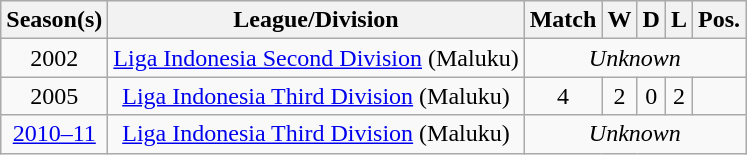<table class="wikitable" style="text-align:center">
<tr style="background:#efefef;">
<th>Season(s)</th>
<th>League/Division</th>
<th>Match</th>
<th>W</th>
<th>D</th>
<th>L</th>
<th>Pos.</th>
</tr>
<tr>
<td>2002</td>
<td><a href='#'>Liga Indonesia Second Division</a> (Maluku)</td>
<td colspan=5><em>Unknown</em></td>
</tr>
<tr>
<td>2005</td>
<td><a href='#'>Liga Indonesia Third Division</a> (Maluku)</td>
<td>4</td>
<td>2</td>
<td>0</td>
<td>2</td>
<td></td>
</tr>
<tr>
<td><a href='#'>2010–11</a></td>
<td><a href='#'>Liga Indonesia Third Division</a> (Maluku)</td>
<td colspan=5><em>Unknown</em></td>
</tr>
</table>
